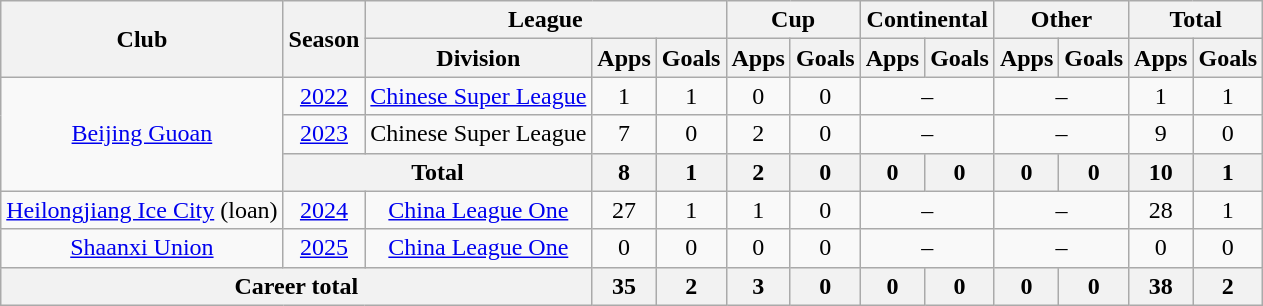<table class="wikitable" style="text-align: center">
<tr>
<th rowspan="2">Club</th>
<th rowspan="2">Season</th>
<th colspan="3">League</th>
<th colspan="2">Cup</th>
<th colspan="2">Continental</th>
<th colspan="2">Other</th>
<th colspan="2">Total</th>
</tr>
<tr>
<th>Division</th>
<th>Apps</th>
<th>Goals</th>
<th>Apps</th>
<th>Goals</th>
<th>Apps</th>
<th>Goals</th>
<th>Apps</th>
<th>Goals</th>
<th>Apps</th>
<th>Goals</th>
</tr>
<tr>
<td rowspan="3"><a href='#'>Beijing Guoan</a></td>
<td><a href='#'>2022</a></td>
<td><a href='#'>Chinese Super League</a></td>
<td>1</td>
<td>1</td>
<td>0</td>
<td>0</td>
<td colspan="2">–</td>
<td colspan="2">–</td>
<td>1</td>
<td>1</td>
</tr>
<tr>
<td><a href='#'>2023</a></td>
<td>Chinese Super League</td>
<td>7</td>
<td>0</td>
<td>2</td>
<td>0</td>
<td colspan="2">–</td>
<td colspan="2">–</td>
<td>9</td>
<td>0</td>
</tr>
<tr>
<th colspan=2>Total</th>
<th>8</th>
<th>1</th>
<th>2</th>
<th>0</th>
<th>0</th>
<th>0</th>
<th>0</th>
<th>0</th>
<th>10</th>
<th>1</th>
</tr>
<tr>
<td><a href='#'>Heilongjiang Ice City</a> (loan)</td>
<td><a href='#'>2024</a></td>
<td><a href='#'>China League One</a></td>
<td>27</td>
<td>1</td>
<td>1</td>
<td>0</td>
<td colspan="2">–</td>
<td colspan="2">–</td>
<td>28</td>
<td>1</td>
</tr>
<tr>
<td><a href='#'>Shaanxi Union</a></td>
<td><a href='#'>2025</a></td>
<td><a href='#'>China League One</a></td>
<td>0</td>
<td>0</td>
<td>0</td>
<td>0</td>
<td colspan="2">–</td>
<td colspan="2">–</td>
<td>0</td>
<td>0</td>
</tr>
<tr>
<th colspan=3>Career total</th>
<th>35</th>
<th>2</th>
<th>3</th>
<th>0</th>
<th>0</th>
<th>0</th>
<th>0</th>
<th>0</th>
<th>38</th>
<th>2</th>
</tr>
</table>
